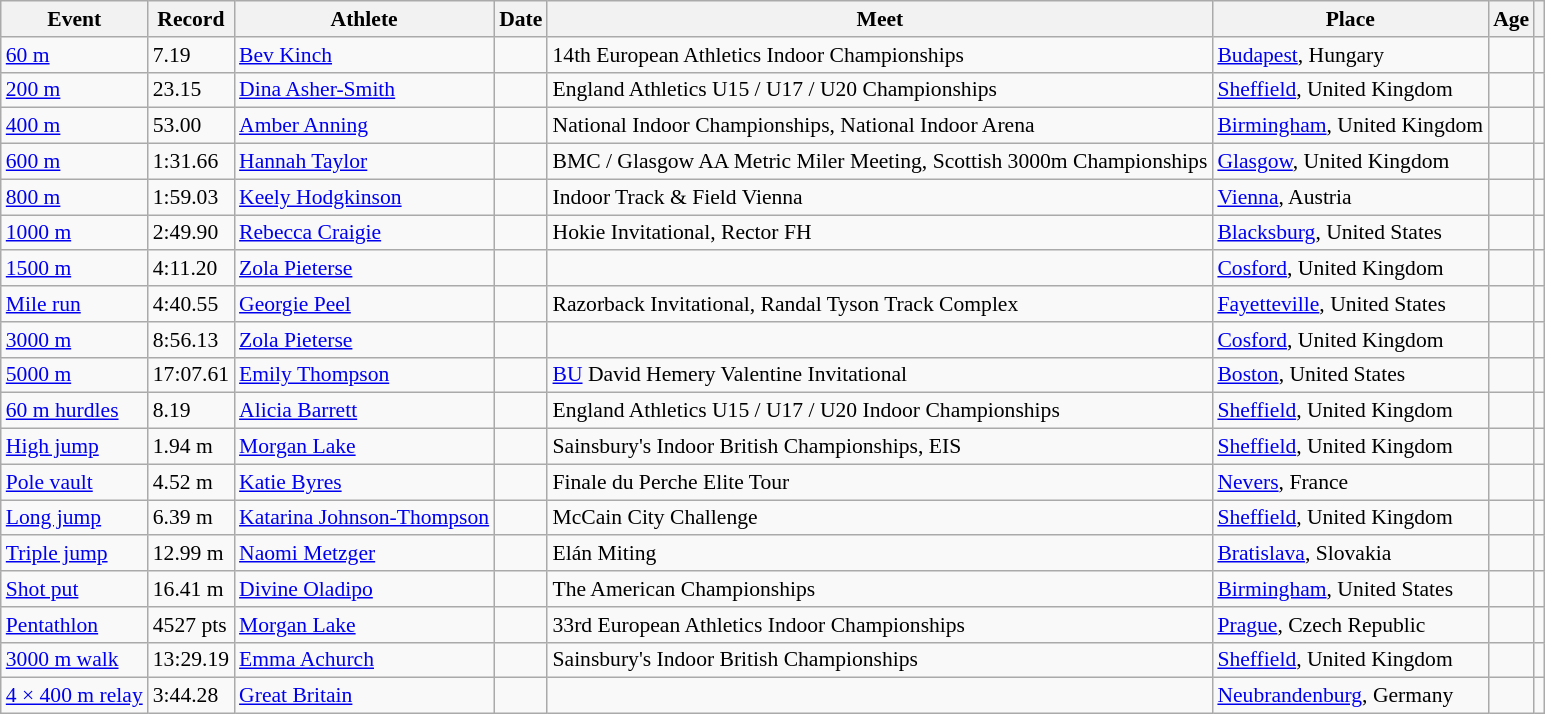<table class="wikitable sortable" style="font-size: 90%;">
<tr>
<th>Event</th>
<th>Record</th>
<th>Athlete</th>
<th>Date</th>
<th>Meet</th>
<th>Place</th>
<th>Age</th>
<th></th>
</tr>
<tr>
<td><a href='#'>60 m</a></td>
<td>7.19</td>
<td><a href='#'>Bev Kinch</a></td>
<td></td>
<td>14th European Athletics Indoor Championships</td>
<td><a href='#'>Budapest</a>, Hungary</td>
<td></td>
<td></td>
</tr>
<tr>
<td><a href='#'>200 m</a></td>
<td>23.15</td>
<td><a href='#'>Dina Asher-Smith</a></td>
<td></td>
<td>England Athletics U15 / U17 / U20 Championships</td>
<td><a href='#'>Sheffield</a>, United Kingdom</td>
<td></td>
<td></td>
</tr>
<tr>
<td><a href='#'>400 m</a></td>
<td>53.00</td>
<td><a href='#'>Amber Anning</a></td>
<td></td>
<td>National Indoor Championships, National Indoor Arena</td>
<td><a href='#'>Birmingham</a>, United Kingdom</td>
<td></td>
<td></td>
</tr>
<tr>
<td><a href='#'>600 m</a></td>
<td>1:31.66</td>
<td><a href='#'>Hannah Taylor</a></td>
<td></td>
<td>BMC / Glasgow AA Metric Miler Meeting, Scottish 3000m Championships</td>
<td><a href='#'>Glasgow</a>, United Kingdom</td>
<td></td>
<td></td>
</tr>
<tr>
<td><a href='#'>800 m</a></td>
<td>1:59.03</td>
<td><a href='#'>Keely Hodgkinson</a></td>
<td></td>
<td>Indoor Track & Field Vienna</td>
<td><a href='#'>Vienna</a>, Austria</td>
<td></td>
<td></td>
</tr>
<tr>
<td><a href='#'>1000 m</a></td>
<td>2:49.90</td>
<td><a href='#'>Rebecca Craigie</a></td>
<td></td>
<td>Hokie Invitational, Rector FH</td>
<td><a href='#'>Blacksburg</a>, United States</td>
<td></td>
<td></td>
</tr>
<tr>
<td><a href='#'>1500 m</a></td>
<td>4:11.20</td>
<td><a href='#'>Zola Pieterse</a></td>
<td></td>
<td></td>
<td><a href='#'>Cosford</a>, United Kingdom</td>
<td></td>
<td></td>
</tr>
<tr>
<td><a href='#'>Mile run</a></td>
<td>4:40.55</td>
<td><a href='#'>Georgie Peel</a></td>
<td></td>
<td>Razorback Invitational, Randal Tyson Track Complex</td>
<td><a href='#'>Fayetteville</a>, United States</td>
<td></td>
<td></td>
</tr>
<tr>
<td><a href='#'>3000 m</a></td>
<td>8:56.13</td>
<td><a href='#'>Zola Pieterse</a></td>
<td></td>
<td></td>
<td><a href='#'>Cosford</a>, United Kingdom</td>
<td></td>
<td></td>
</tr>
<tr>
<td><a href='#'>5000 m</a></td>
<td>17:07.61</td>
<td><a href='#'>Emily Thompson</a></td>
<td></td>
<td><a href='#'>BU</a> David Hemery Valentine Invitational</td>
<td><a href='#'>Boston</a>, United States</td>
<td></td>
<td></td>
</tr>
<tr>
<td><a href='#'>60 m hurdles</a></td>
<td>8.19</td>
<td><a href='#'>Alicia Barrett</a></td>
<td></td>
<td>England Athletics U15 / U17 / U20 Indoor Championships</td>
<td><a href='#'>Sheffield</a>, United Kingdom</td>
<td></td>
<td></td>
</tr>
<tr>
<td><a href='#'>High jump</a></td>
<td>1.94 m</td>
<td><a href='#'>Morgan Lake</a></td>
<td></td>
<td>Sainsbury's Indoor British Championships, EIS</td>
<td><a href='#'>Sheffield</a>, United Kingdom</td>
<td></td>
<td></td>
</tr>
<tr>
<td><a href='#'>Pole vault</a></td>
<td>4.52 m</td>
<td><a href='#'>Katie Byres</a></td>
<td></td>
<td>Finale du Perche Elite Tour</td>
<td><a href='#'>Nevers</a>, France</td>
<td></td>
<td></td>
</tr>
<tr>
<td><a href='#'>Long jump</a></td>
<td>6.39 m</td>
<td><a href='#'>Katarina Johnson-Thompson</a></td>
<td></td>
<td>McCain City Challenge</td>
<td><a href='#'>Sheffield</a>, United Kingdom</td>
<td></td>
<td></td>
</tr>
<tr>
<td><a href='#'>Triple jump</a></td>
<td>12.99 m</td>
<td><a href='#'>Naomi Metzger</a></td>
<td></td>
<td>Elán Miting</td>
<td><a href='#'>Bratislava</a>, Slovakia</td>
<td></td>
<td></td>
</tr>
<tr>
<td><a href='#'>Shot put</a></td>
<td>16.41 m</td>
<td><a href='#'>Divine Oladipo</a></td>
<td></td>
<td>The American Championships</td>
<td><a href='#'>Birmingham</a>, United States</td>
<td></td>
<td></td>
</tr>
<tr>
<td><a href='#'>Pentathlon</a></td>
<td>4527 pts</td>
<td><a href='#'>Morgan Lake</a></td>
<td></td>
<td>33rd European Athletics Indoor Championships</td>
<td><a href='#'>Prague</a>, Czech Republic</td>
<td></td>
<td></td>
</tr>
<tr>
<td><a href='#'>3000 m walk</a></td>
<td>13:29.19</td>
<td><a href='#'>Emma Achurch</a></td>
<td></td>
<td>Sainsbury's Indoor British Championships</td>
<td><a href='#'>Sheffield</a>, United Kingdom</td>
<td></td>
<td></td>
</tr>
<tr>
<td><a href='#'>4 × 400 m relay</a></td>
<td>3:44.28</td>
<td><a href='#'>Great Britain</a></td>
<td></td>
<td></td>
<td><a href='#'>Neubrandenburg</a>, Germany</td>
<td></td>
<td></td>
</tr>
</table>
